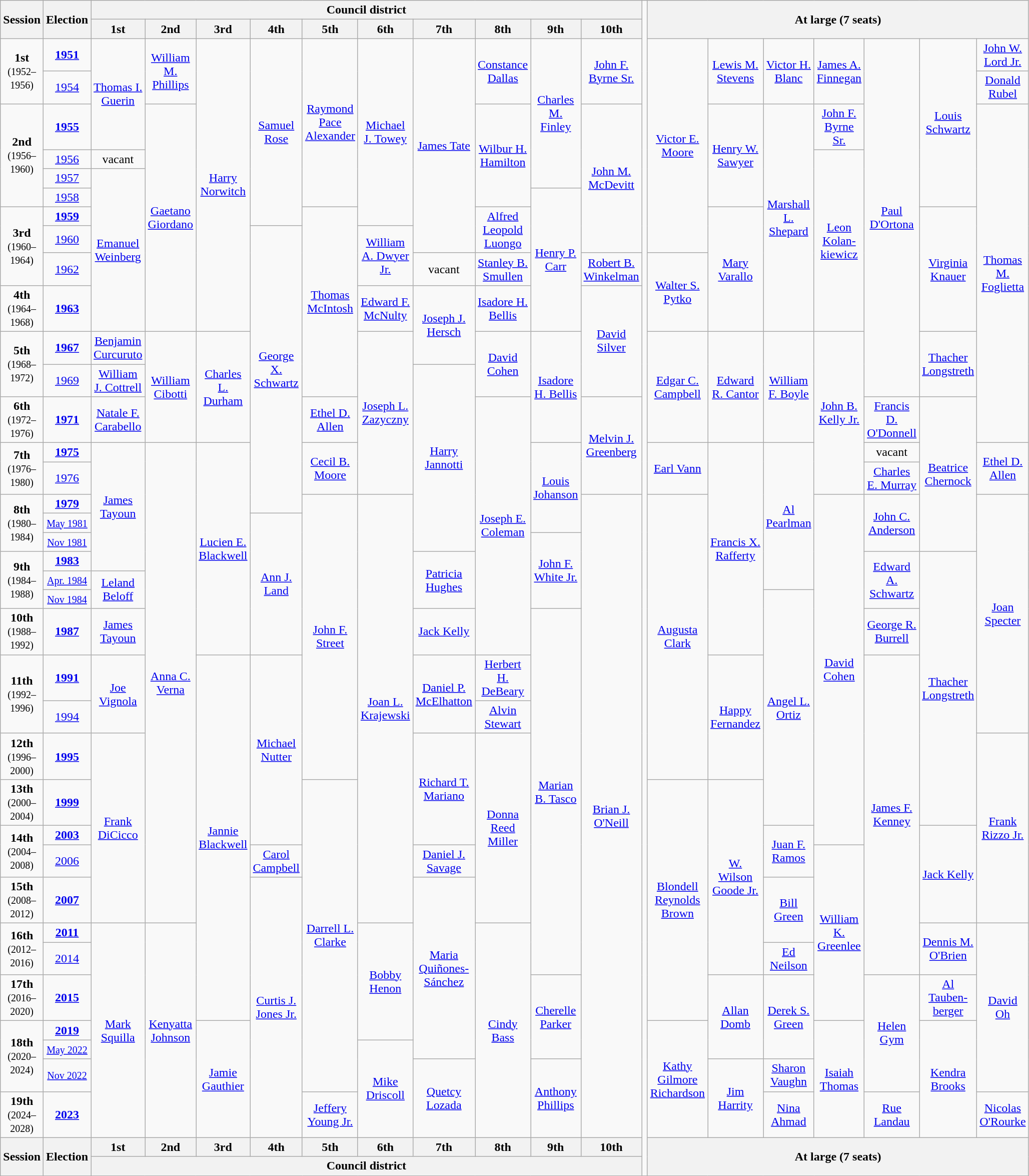<table class=wikitable style="text-align:center">
<tr>
<th rowspan=2>Session</th>
<th rowspan=2>Election</th>
<th colspan=10>Council district</th>
<td rowspan=99></td>
<th colspan=7 rowspan=2>At large (7 seats)</th>
</tr>
<tr>
<th>1st</th>
<th>2nd</th>
<th>3rd</th>
<th>4th</th>
<th>5th</th>
<th>6th</th>
<th>7th</th>
<th>8th</th>
<th>9th</th>
<th>10th</th>
</tr>
<tr>
<td rowspan=2><strong>1st</strong><br><small>(1952–1956)</small></td>
<td><strong><a href='#'>1951</a></strong></td>
<td rowspan=3 ><a href='#'>Thomas I. Guerin</a></td>
<td rowspan=2 ><a href='#'>William M. Phillips</a></td>
<td rowspan=10 ><a href='#'>Harry Norwitch</a></td>
<td rowspan=7 ><a href='#'>Samuel Rose</a></td>
<td rowspan=6 ><a href='#'>Raymond Pace Alexander</a></td>
<td rowspan=7 ><a href='#'>Michael J. Towey</a></td>
<td rowspan=8 ><a href='#'>James Tate</a></td>
<td rowspan=2 ><a href='#'>Constance Dallas</a></td>
<td rowspan=5 ><a href='#'>Charles M. Finley</a></td>
<td rowspan=2 ><a href='#'>John F. Byrne Sr.</a></td>
<td rowspan=8 ><a href='#'>Victor E. Moore</a></td>
<td rowspan=2 ><a href='#'>Lewis M. Stevens</a></td>
<td rowspan=2 ><a href='#'>Victor H. Blanc</a></td>
<td rowspan=2 ><a href='#'>James A. Finnegan</a></td>
<td rowspan=12 ><a href='#'>Paul D'Ortona</a></td>
<td rowspan=6 ><a href='#'>Louis Schwartz</a></td>
<td><a href='#'>John W. Lord Jr.</a></td>
</tr>
<tr>
<td><a href='#'>1954</a></td>
<td><a href='#'>Donald Rubel</a></td>
</tr>
<tr>
<td rowspan=4><strong>2nd</strong><br><small>(1956–1960)</small></td>
<td><strong><a href='#'>1955</a></strong></td>
<td rowspan=8 ><a href='#'>Gaetano Giordano</a></td>
<td rowspan=4 ><a href='#'>Wilbur H. Hamilton</a></td>
<td rowspan=6 ><a href='#'>John M. McDevitt</a></td>
<td rowspan=4 ><a href='#'>Henry W. Sawyer</a></td>
<td rowspan=8 ><a href='#'>Marshall L. Shepard</a></td>
<td><a href='#'>John F. Byrne Sr.</a></td>
<td rowspan=11 ><a href='#'>Thomas M. Foglietta</a></td>
</tr>
<tr>
<td><a href='#'>1956</a></td>
<td>vacant</td>
<td rowspan=7 ><a href='#'>Leon Kolan-kiewicz</a></td>
</tr>
<tr>
<td><a href='#'>1957</a></td>
<td rowspan=6 ><a href='#'>Emanuel Weinberg</a></td>
</tr>
<tr>
<td><a href='#'>1958</a></td>
<td rowspan=5 ><a href='#'>Henry P. Carr</a></td>
</tr>
<tr>
<td rowspan=3><strong>3rd</strong><br><small>(1960–1964)</small></td>
<td><strong><a href='#'>1959</a></strong></td>
<td rowspan=6 ><a href='#'>Thomas McIntosh</a></td>
<td rowspan=2 ><a href='#'>Alfred Leopold Luongo</a></td>
<td rowspan=4 ><a href='#'>Mary Varallo</a></td>
<td rowspan=4 ><a href='#'>Virginia Knauer</a></td>
</tr>
<tr>
<td><a href='#'>1960</a></td>
<td rowspan=9 ><a href='#'>George X. Schwartz</a></td>
<td rowspan=2 ><a href='#'>William A. Dwyer Jr.</a></td>
</tr>
<tr>
<td><a href='#'>1962</a></td>
<td>vacant</td>
<td rowspan=1 ><a href='#'>Stanley B. Smullen</a></td>
<td rowspan=1 ><a href='#'>Robert B. Winkelman</a></td>
<td rowspan=2 ><a href='#'>Walter S. Pytko</a></td>
</tr>
<tr>
<td><strong>4th</strong><br><small>(1964–1968)</small></td>
<td><strong><a href='#'>1963</a></strong></td>
<td rowspan=1 ><a href='#'>Edward F. McNulty</a></td>
<td rowspan=2 ><a href='#'>Joseph J. Hersch</a></td>
<td rowspan=1 ><a href='#'>Isadore H. Bellis</a></td>
<td rowspan=3 ><a href='#'>David Silver</a></td>
</tr>
<tr>
<td rowspan=2><strong>5th</strong><br><small>(1968–1972)</small></td>
<td><strong><a href='#'>1967</a></strong></td>
<td rowspan=1 ><a href='#'>Benjamin Curcuruto</a></td>
<td rowspan=3 ><a href='#'>William Cibotti</a></td>
<td rowspan=3 ><a href='#'>Charles L. Durham</a></td>
<td rowspan=5 ><a href='#'>Joseph L. Zazyczny</a></td>
<td rowspan=2 ><a href='#'>David Cohen</a></td>
<td rowspan=3 ><a href='#'>Isadore H. Bellis</a></td>
<td rowspan=3 ><a href='#'>Edgar C. Campbell</a></td>
<td rowspan=3 ><a href='#'>Edward R. Cantor</a></td>
<td rowspan=3 ><a href='#'>William F. Boyle</a></td>
<td rowspan=5 ><a href='#'>John B. Kelly Jr.</a></td>
<td rowspan=2 ><a href='#'>Thacher Longstreth</a></td>
</tr>
<tr>
<td><a href='#'>1969</a></td>
<td rowspan=1 ><a href='#'>William J. Cottrell</a></td>
<td rowspan=7 ><a href='#'>Harry Jannotti</a></td>
</tr>
<tr>
<td><strong>6th</strong><br><small>(1972–1976)</small></td>
<td><strong><a href='#'>1971</a></strong></td>
<td><a href='#'>Natale F. Carabello</a></td>
<td><a href='#'>Ethel D. Allen</a></td>
<td rowspan=10 ><a href='#'>Joseph E. Coleman</a></td>
<td rowspan=3 ><a href='#'>Melvin J. Greenberg</a></td>
<td><a href='#'>Francis D. O'Donnell</a></td>
<td rowspan=6 ><a href='#'>Beatrice Chernock</a></td>
</tr>
<tr>
<td rowspan=2><strong>7th</strong><br><small>(1976–1980)</small></td>
<td><strong><a href='#'>1975</a></strong></td>
<td rowspan=6 ><a href='#'>James Tayoun</a></td>
<td rowspan=16 ><a href='#'>Anna C. Verna</a></td>
<td rowspan=9 ><a href='#'>Lucien E. Blackwell</a></td>
<td rowspan=2 ><a href='#'>Cecil B. Moore</a></td>
<td rowspan=4 ><a href='#'>Louis Johanson</a></td>
<td rowspan=2 ><a href='#'>Earl Vann</a></td>
<td rowspan=9 ><a href='#'>Francis X. Rafferty</a></td>
<td rowspan=7 ><a href='#'>Al Pearlman</a></td>
<td>vacant</td>
<td rowspan=2 ><a href='#'>Ethel D. Allen</a></td>
</tr>
<tr>
<td><a href='#'>1976</a></td>
<td rowspan=1 ><a href='#'>Charles E. Murray</a></td>
</tr>
<tr>
<td rowspan=3><strong>8th</strong><br><small>(1980–1984)</small></td>
<td><strong><a href='#'>1979</a></strong></td>
<td rowspan=10 ><a href='#'>John F. Street</a></td>
<td rowspan=14 ><a href='#'>Joan L. Krajewski</a></td>
<td rowspan=21 ><a href='#'>Brian J. O'Neill</a></td>
<td rowspan=10 ><a href='#'>Augusta Clark</a></td>
<td rowspan=12 ><a href='#'>David Cohen</a></td>
<td rowspan=3 ><a href='#'>John C. Anderson</a></td>
<td rowspan=9 ><a href='#'>Joan Specter</a></td>
</tr>
<tr>
<td><small><a href='#'>May 1981</a></small></td>
<td rowspan=6 ><a href='#'>Ann J. Land</a></td>
</tr>
<tr>
<td><small><a href='#'>Nov 1981</a></small></td>
<td rowspan=4 ><a href='#'>John F. White Jr.</a></td>
</tr>
<tr>
<td rowspan=3><strong>9th</strong><br><small>(1984–1988)</small></td>
<td><strong><a href='#'>1983</a></strong></td>
<td rowspan=3 ><a href='#'>Patricia Hughes</a></td>
<td rowspan=3 ><a href='#'>Edward A. Schwartz</a></td>
<td rowspan=8 ><a href='#'>Thacher Longstreth</a></td>
</tr>
<tr>
<td><small><a href='#'>Apr. 1984</a></small></td>
<td rowspan=2 ><a href='#'>Leland Beloff</a></td>
</tr>
<tr>
<td><small><a href='#'>Nov 1984</a></small></td>
<td rowspan=6 ><a href='#'>Angel L. Ortiz</a></td>
</tr>
<tr>
<td><strong>10th</strong><br><small>(1988–1992)</small></td>
<td><strong><a href='#'>1987</a></strong></td>
<td rowspan=1 ><a href='#'>James Tayoun</a></td>
<td rowspan=1 ><a href='#'>Jack Kelly</a></td>
<td rowspan=10 ><a href='#'>Marian B. Tasco</a></td>
<td rowspan=1 ><a href='#'>George R. Burrell</a></td>
</tr>
<tr>
<td rowspan=2><strong>11th</strong><br><small>(1992–1996)</small></td>
<td><strong><a href='#'>1991</a></strong></td>
<td rowspan=2 ><a href='#'>Joe Vignola</a></td>
<td rowspan=10 ><a href='#'>Jannie Blackwell</a></td>
<td rowspan=5 ><a href='#'>Michael Nutter</a></td>
<td rowspan=2 ><a href='#'>Daniel P. McElhatton</a></td>
<td rowspan=1 ><a href='#'>Herbert H. DeBeary</a></td>
<td rowspan=3 ><a href='#'>Happy Fernandez</a></td>
<td rowspan=9 ><a href='#'>James F. Kenney</a></td>
</tr>
<tr>
<td><a href='#'>1994</a></td>
<td rowspan=1 ><a href='#'>Alvin Stewart</a></td>
</tr>
<tr>
<td><strong>12th</strong><br><small>(1996–2000)</small></td>
<td><strong><a href='#'>1995</a></strong></td>
<td rowspan=5 ><a href='#'>Frank DiCicco</a></td>
<td rowspan=3 ><a href='#'>Richard T. Mariano</a></td>
<td rowspan=5 ><a href='#'>Donna Reed Miller</a></td>
<td rowspan=5 ><a href='#'>Frank Rizzo Jr.</a></td>
</tr>
<tr>
<td rowspan=1><strong>13th</strong><br><small>(2000–2004)</small></td>
<td><strong><a href='#'>1999</a></strong></td>
<td rowspan=10 ><a href='#'>Darrell L. Clarke</a></td>
<td rowspan=7 ><a href='#'>Blondell Reynolds Brown</a></td>
<td rowspan=6 ><a href='#'>W. Wilson Goode Jr.</a></td>
</tr>
<tr>
<td rowspan=2><strong>14th</strong><br><small>(2004–2008)</small></td>
<td><strong><a href='#'>2003</a></strong></td>
<td rowspan=2 ><a href='#'>Juan F. Ramos</a></td>
<td rowspan=3 ><a href='#'>Jack Kelly</a></td>
</tr>
<tr>
<td><a href='#'>2006</a></td>
<td rowspan=1 ><a href='#'>Carol Campbell</a></td>
<td rowspan=1 ><a href='#'>Daniel J. Savage</a></td>
<td rowspan=5 ><a href='#'>William K. Greenlee</a></td>
</tr>
<tr>
<td><strong>15th</strong><br><small>(2008–2012)</small></td>
<td><strong><a href='#'>2007</a></strong></td>
<td rowspan=8 ><a href='#'>Curtis J. Jones Jr.</a></td>
<td rowspan=6 ><a href='#'>Maria Quiñones-Sánchez</a></td>
<td rowspan=2 ><a href='#'>Bill Green</a></td>
</tr>
<tr>
<td rowspan=2><strong>16th</strong><br><small>(2012–2016)</small></td>
<td><strong><a href='#'>2011</a></strong></td>
<td rowspan=7 ><a href='#'>Mark Squilla</a></td>
<td rowspan=7 ><a href='#'>Kenyatta Johnson</a></td>
<td rowspan=4 ><a href='#'>Bobby Henon</a></td>
<td rowspan=7 ><a href='#'>Cindy Bass</a></td>
<td rowspan=2 ><a href='#'>Dennis M. O'Brien</a></td>
<td rowspan=6 ><a href='#'>David Oh</a></td>
</tr>
<tr>
<td><a href='#'>2014</a></td>
<td rowspan=1 ><a href='#'>Ed Neilson</a></td>
</tr>
<tr>
<td><strong>17th</strong><br><small>(2016–2020)</small></td>
<td><strong><a href='#'>2015</a></strong></td>
<td rowspan=3 ><a href='#'>Cherelle Parker</a></td>
<td rowspan=3 ><a href='#'>Allan Domb</a></td>
<td rowspan=3 ><a href='#'>Derek S. Green</a></td>
<td rowspan=4 ><a href='#'>Helen Gym</a></td>
<td><a href='#'>Al Tauben-berger</a></td>
</tr>
<tr>
<td rowspan=3><strong>18th</strong><br><small>(2020–2024)</small></td>
<td><strong><a href='#'>2019</a></strong></td>
<td rowspan=4 ><a href='#'>Jamie Gauthier</a></td>
<td rowspan=4 ><a href='#'>Kathy Gilmore Richardson</a></td>
<td rowspan=4 ><a href='#'>Isaiah Thomas</a></td>
<td rowspan=4 ><a href='#'>Kendra Brooks</a></td>
</tr>
<tr>
<td><small><a href='#'>May 2022</a></small></td>
<td rowspan=3 ><a href='#'>Mike Driscoll</a></td>
</tr>
<tr>
<td><small><a href='#'>Nov 2022</a></small></td>
<td rowspan=2 ><a href='#'>Quetcy Lozada</a></td>
<td rowspan=2 ><a href='#'>Anthony Phillips</a></td>
<td rowspan=2 ><a href='#'>Jim Harrity</a></td>
<td><a href='#'>Sharon Vaughn</a></td>
</tr>
<tr>
<td rowspan=1><strong>19th</strong><br><small>(2024–2028)</small></td>
<td><strong><a href='#'>2023</a></strong></td>
<td rowspan=1 ><a href='#'>Jeffery Young Jr.</a></td>
<td rowspan=1 ><a href='#'>Nina Ahmad</a></td>
<td rowspan=1 ><a href='#'>Rue Landau</a></td>
<td rowspan=1 ><a href='#'>Nicolas O'Rourke</a></td>
</tr>
<tr>
<th rowspan=2>Session</th>
<th rowspan=2>Election</th>
<th>1st</th>
<th>2nd</th>
<th>3rd</th>
<th>4th</th>
<th>5th</th>
<th>6th</th>
<th>7th</th>
<th>8th</th>
<th>9th</th>
<th>10th</th>
<th colspan=7 rowspan=2>At large (7 seats)</th>
</tr>
<tr>
<th colspan=10>Council district</th>
</tr>
</table>
